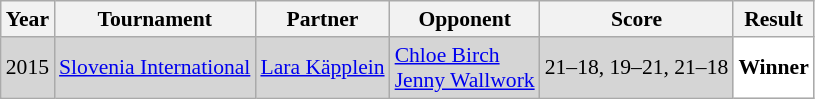<table class="sortable wikitable" style="font-size: 90%;">
<tr>
<th>Year</th>
<th>Tournament</th>
<th>Partner</th>
<th>Opponent</th>
<th>Score</th>
<th>Result</th>
</tr>
<tr style="background:#D5D5D5">
<td align="center">2015</td>
<td align="left"><a href='#'>Slovenia International</a></td>
<td align="left"> <a href='#'>Lara Käpplein</a></td>
<td align="left"> <a href='#'>Chloe Birch</a><br> <a href='#'>Jenny Wallwork</a></td>
<td align="left">21–18, 19–21, 21–18</td>
<td style="text-align:left; background:white"> <strong>Winner</strong></td>
</tr>
</table>
